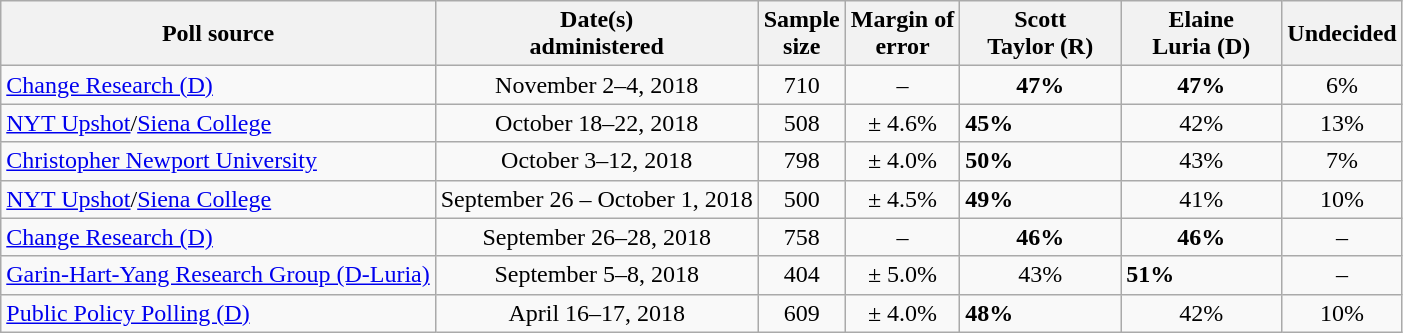<table class="wikitable">
<tr>
<th>Poll source</th>
<th>Date(s)<br>administered</th>
<th>Sample<br>size</th>
<th>Margin of<br>error</th>
<th style="width:100px;">Scott<br>Taylor (R)</th>
<th style="width:100px;">Elaine<br>Luria (D)</th>
<th>Undecided</th>
</tr>
<tr>
<td><a href='#'>Change Research (D)</a></td>
<td align=center>November 2–4, 2018</td>
<td align=center>710</td>
<td align=center>–</td>
<td align=center><strong>47%</strong></td>
<td align=center><strong>47%</strong></td>
<td align=center>6%</td>
</tr>
<tr>
<td><a href='#'>NYT Upshot</a>/<a href='#'>Siena College</a></td>
<td align=center>October 18–22, 2018</td>
<td align=center>508</td>
<td align=center>± 4.6%</td>
<td><strong>45%</strong></td>
<td align=center>42%</td>
<td align=center>13%</td>
</tr>
<tr>
<td><a href='#'>Christopher Newport University</a></td>
<td align=center>October 3–12, 2018</td>
<td align=center>798</td>
<td align=center>± 4.0%</td>
<td><strong>50%</strong></td>
<td align=center>43%</td>
<td align=center>7%</td>
</tr>
<tr>
<td><a href='#'>NYT Upshot</a>/<a href='#'>Siena College</a></td>
<td align=center>September 26 – October 1, 2018</td>
<td align=center>500</td>
<td align=center>± 4.5%</td>
<td><strong>49%</strong></td>
<td align=center>41%</td>
<td align=center>10%</td>
</tr>
<tr>
<td><a href='#'>Change Research (D)</a></td>
<td align=center>September 26–28, 2018</td>
<td align=center>758</td>
<td align=center>–</td>
<td align=center><strong>46%</strong></td>
<td align=center><strong>46%</strong></td>
<td align=center>–</td>
</tr>
<tr>
<td><a href='#'>Garin-Hart-Yang Research Group (D-Luria)</a></td>
<td align=center>September 5–8, 2018</td>
<td align=center>404</td>
<td align=center>± 5.0%</td>
<td align=center>43%</td>
<td><strong>51%</strong></td>
<td align=center>–</td>
</tr>
<tr>
<td><a href='#'>Public Policy Polling (D)</a></td>
<td align=center>April 16–17, 2018</td>
<td align=center>609</td>
<td align=center>± 4.0%</td>
<td><strong>48%</strong></td>
<td align=center>42%</td>
<td align=center>10%</td>
</tr>
</table>
